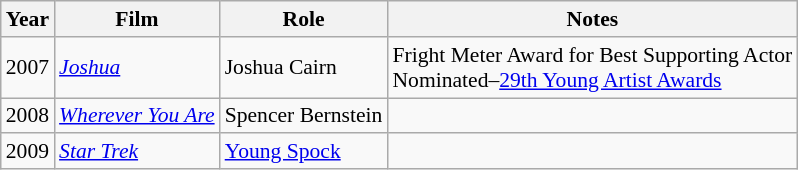<table class="wikitable" style="font-size:90%">
<tr style="text-align:center;">
<th>Year</th>
<th>Film</th>
<th>Role</th>
<th>Notes</th>
</tr>
<tr>
<td>2007</td>
<td><em><a href='#'>Joshua</a></em></td>
<td>Joshua Cairn</td>
<td>Fright Meter Award for Best Supporting Actor<br>Nominated–<a href='#'>29th Young Artist Awards</a></td>
</tr>
<tr>
<td>2008</td>
<td><em><a href='#'>Wherever You Are</a></em></td>
<td>Spencer Bernstein</td>
<td></td>
</tr>
<tr>
<td>2009</td>
<td><em><a href='#'>Star Trek</a></em></td>
<td><a href='#'>Young Spock</a></td>
<td></td>
</tr>
</table>
